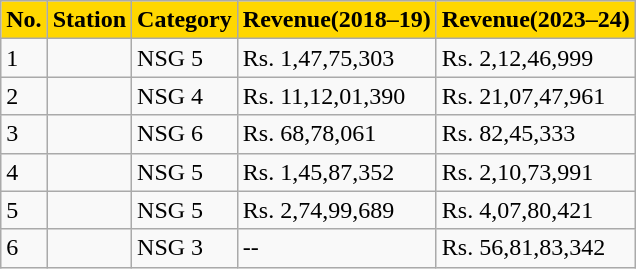<table class="sortable wikitable"style="text-align:left;"style="font-size: 85%">
<tr>
<th scope="col" rowspan="1" style="background:Gold;">No.</th>
<th scope="col" rowspan="1" style="background:Gold;">Station</th>
<th scope="col" rowspan="1" style="background:Gold;">Category</th>
<th scope="col" rowspan="1" style="background:Gold;">Revenue(2018–19)</th>
<th scope="col" rowspan="1" style="background:Gold;">Revenue(2023–24)</th>
</tr>
<tr>
<td valign="center">1</td>
<td valign="center"></td>
<td valign="center">NSG 5</td>
<td valign="center">Rs. 1,47,75,303</td>
<td valign="center">Rs. 2,12,46,999</td>
</tr>
<tr>
<td valign="center">2</td>
<td valign="center"></td>
<td valign="center">NSG 4</td>
<td valign="center">Rs. 11,12,01,390</td>
<td valign="center">Rs. 21,07,47,961</td>
</tr>
<tr>
<td valign="center">3</td>
<td valign="center"></td>
<td valign="center">NSG 6</td>
<td valign="center">Rs. 68,78,061</td>
<td valign="center">Rs. 82,45,333</td>
</tr>
<tr>
<td valign="center">4</td>
<td valign="center"></td>
<td valign="center">NSG 5</td>
<td valign="center">Rs. 1,45,87,352</td>
<td valign="center">Rs. 2,10,73,991</td>
</tr>
<tr>
<td valign="center">5</td>
<td valign="center"></td>
<td valign="center">NSG 5</td>
<td valign="center">Rs. 2,74,99,689</td>
<td valign="center">Rs. 4,07,80,421</td>
</tr>
<tr>
<td valign="center">6</td>
<td valign="center"></td>
<td valign="center">NSG 3</td>
<td valign="center">--</td>
<td valign="center">Rs. 56,81,83,342</td>
</tr>
</table>
